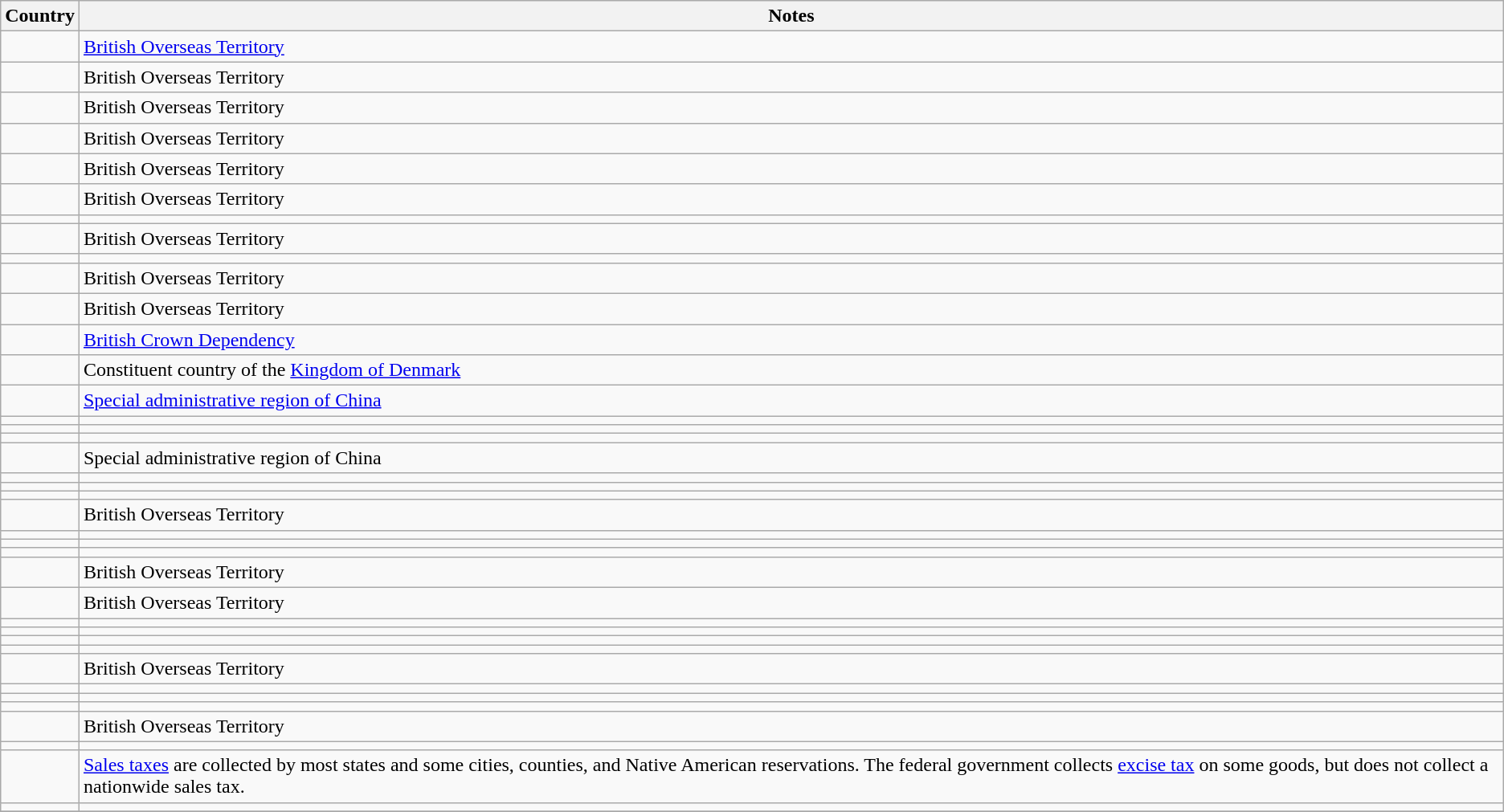<table class="wikitable sortable">
<tr>
<th>Country</th>
<th>Notes</th>
</tr>
<tr>
<td></td>
<td><a href='#'>British Overseas Territory</a></td>
</tr>
<tr>
<td></td>
<td>British Overseas Territory</td>
</tr>
<tr>
<td></td>
<td>British Overseas Territory</td>
</tr>
<tr>
<td></td>
<td>British Overseas Territory</td>
</tr>
<tr>
<td></td>
<td>British Overseas Territory</td>
</tr>
<tr>
<td></td>
<td>British Overseas Territory</td>
</tr>
<tr>
<td></td>
<td></td>
</tr>
<tr>
<td></td>
<td>British Overseas Territory</td>
</tr>
<tr>
<td></td>
<td></td>
</tr>
<tr>
<td></td>
<td>British Overseas Territory</td>
</tr>
<tr>
<td></td>
<td>British Overseas Territory</td>
</tr>
<tr>
<td></td>
<td><a href='#'>British Crown Dependency</a></td>
</tr>
<tr>
<td></td>
<td>Constituent country of the <a href='#'>Kingdom of Denmark</a></td>
</tr>
<tr>
<td></td>
<td><a href='#'>Special administrative region of China</a></td>
</tr>
<tr>
<td></td>
<td></td>
</tr>
<tr>
<td></td>
<td></td>
</tr>
<tr>
<td></td>
<td></td>
</tr>
<tr>
<td></td>
<td>Special administrative region of China</td>
</tr>
<tr>
<td></td>
<td></td>
</tr>
<tr>
<td></td>
<td></td>
</tr>
<tr>
<td></td>
<td></td>
</tr>
<tr>
<td></td>
<td>British Overseas Territory</td>
</tr>
<tr>
<td></td>
<td></td>
</tr>
<tr>
<td></td>
<td></td>
</tr>
<tr>
<td></td>
<td></td>
</tr>
<tr>
<td></td>
<td>British Overseas Territory</td>
</tr>
<tr>
<td></td>
<td>British Overseas Territory</td>
</tr>
<tr>
<td></td>
<td></td>
</tr>
<tr>
<td></td>
<td></td>
</tr>
<tr>
<td></td>
<td></td>
</tr>
<tr>
<td></td>
<td></td>
</tr>
<tr>
<td></td>
<td>British Overseas Territory</td>
</tr>
<tr>
<td></td>
<td></td>
</tr>
<tr>
<td></td>
<td></td>
</tr>
<tr>
<td></td>
<td></td>
</tr>
<tr>
<td></td>
<td>British Overseas Territory</td>
</tr>
<tr>
<td></td>
<td></td>
</tr>
<tr>
<td></td>
<td><a href='#'>Sales taxes</a> are collected by most states and some cities, counties, and Native American reservations. The federal government collects <a href='#'>excise tax</a> on some goods, but does not collect a nationwide sales tax.</td>
</tr>
<tr>
<td></td>
<td></td>
</tr>
<tr>
</tr>
</table>
